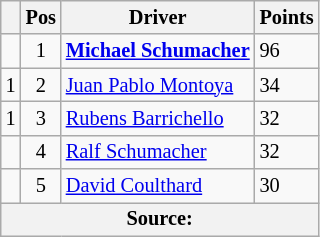<table class="wikitable" style="font-size: 85%;">
<tr>
<th></th>
<th>Pos</th>
<th>Driver</th>
<th>Points</th>
</tr>
<tr>
<td></td>
<td align="center">1</td>
<td> <strong><a href='#'>Michael Schumacher</a></strong></td>
<td>96</td>
</tr>
<tr>
<td> 1</td>
<td align="center">2</td>
<td> <a href='#'>Juan Pablo Montoya</a></td>
<td>34</td>
</tr>
<tr>
<td> 1</td>
<td align="center">3</td>
<td> <a href='#'>Rubens Barrichello</a></td>
<td>32</td>
</tr>
<tr>
<td></td>
<td align="center">4</td>
<td> <a href='#'>Ralf Schumacher</a></td>
<td>32</td>
</tr>
<tr>
<td></td>
<td align="center">5</td>
<td> <a href='#'>David Coulthard</a></td>
<td>30</td>
</tr>
<tr>
<th colspan=4>Source: </th>
</tr>
</table>
